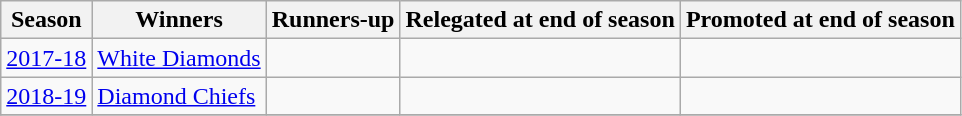<table class="wikitable sortable">
<tr>
<th>Season</th>
<th>Winners</th>
<th>Runners-up</th>
<th>Relegated at end of season</th>
<th>Promoted at end of season</th>
</tr>
<tr>
<td><a href='#'>2017-18</a></td>
<td><a href='#'>White Diamonds</a></td>
<td></td>
<td></td>
<td></td>
</tr>
<tr>
<td><a href='#'>2018-19</a></td>
<td><a href='#'>Diamond Chiefs</a></td>
<td></td>
<td></td>
<td></td>
</tr>
<tr>
</tr>
</table>
